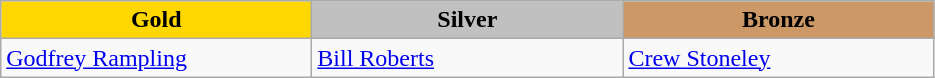<table class="wikitable" style="text-align:left">
<tr align="center">
<td width=200 bgcolor=gold><strong>Gold</strong></td>
<td width=200 bgcolor=silver><strong>Silver</strong></td>
<td width=200 bgcolor=CC9966><strong>Bronze</strong></td>
</tr>
<tr>
<td><a href='#'>Godfrey Rampling</a><br><em></em></td>
<td><a href='#'>Bill Roberts</a><br><em></em></td>
<td><a href='#'>Crew Stoneley</a><br><em></em></td>
</tr>
</table>
